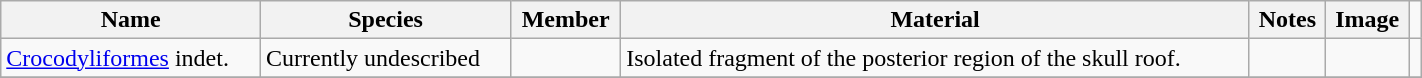<table class="wikitable" align="center" width="75%">
<tr>
<th>Name</th>
<th>Species</th>
<th>Member</th>
<th>Material</th>
<th>Notes</th>
<th>Image</th>
</tr>
<tr>
<td><a href='#'>Crocodyliformes</a> indet.</td>
<td>Currently undescribed</td>
<td></td>
<td>Isolated fragment of the posterior region of the skull roof.</td>
<td></td>
<td></td>
<td></td>
</tr>
<tr>
</tr>
</table>
